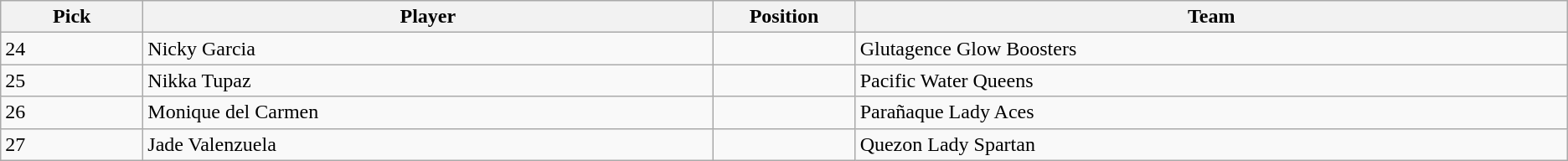<table class="wikitable sortable">
<tr>
<th style="width:5%;">Pick</th>
<th style="width:20%;">Player</th>
<th style="width:5%;">Position</th>
<th style="width:25%;">Team</th>
</tr>
<tr>
<td>24</td>
<td>Nicky Garcia</td>
<td></td>
<td>Glutagence Glow Boosters</td>
</tr>
<tr>
<td>25</td>
<td>Nikka Tupaz</td>
<td></td>
<td>Pacific Water Queens</td>
</tr>
<tr>
<td>26</td>
<td>Monique del Carmen</td>
<td></td>
<td>Parañaque Lady Aces</td>
</tr>
<tr>
<td>27</td>
<td>Jade Valenzuela</td>
<td></td>
<td>Quezon Lady Spartan</td>
</tr>
</table>
